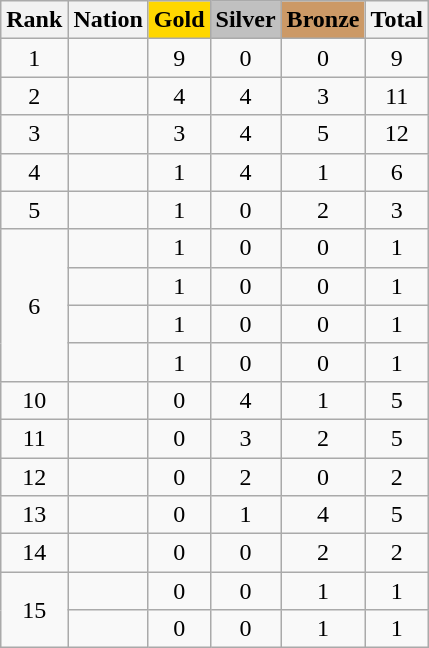<table class="wikitable sortable" style="text-align:center">
<tr>
<th>Rank</th>
<th>Nation</th>
<th style="background-color:gold">Gold</th>
<th style="background-color:silver">Silver</th>
<th style="background-color:#cc9966">Bronze</th>
<th>Total</th>
</tr>
<tr>
<td>1</td>
<td align=left><em></em></td>
<td>9</td>
<td>0</td>
<td>0</td>
<td>9</td>
</tr>
<tr>
<td>2</td>
<td align=left></td>
<td>4</td>
<td>4</td>
<td>3</td>
<td>11</td>
</tr>
<tr>
<td>3</td>
<td align=left></td>
<td>3</td>
<td>4</td>
<td>5</td>
<td>12</td>
</tr>
<tr>
<td>4</td>
<td align=left><em></em></td>
<td>1</td>
<td>4</td>
<td>1</td>
<td>6</td>
</tr>
<tr>
<td>5</td>
<td align=left></td>
<td>1</td>
<td>0</td>
<td>2</td>
<td>3</td>
</tr>
<tr>
<td rowspan="4">6</td>
<td align=left></td>
<td>1</td>
<td>0</td>
<td>0</td>
<td>1</td>
</tr>
<tr>
<td align=left></td>
<td>1</td>
<td>0</td>
<td>0</td>
<td>1</td>
</tr>
<tr>
<td align=left></td>
<td>1</td>
<td>0</td>
<td>0</td>
<td>1</td>
</tr>
<tr>
<td align=left></td>
<td>1</td>
<td>0</td>
<td>0</td>
<td>1</td>
</tr>
<tr>
<td>10</td>
<td align=left></td>
<td>0</td>
<td>4</td>
<td>1</td>
<td>5</td>
</tr>
<tr>
<td>11</td>
<td align=left></td>
<td>0</td>
<td>3</td>
<td>2</td>
<td>5</td>
</tr>
<tr>
<td>12</td>
<td align=left></td>
<td>0</td>
<td>2</td>
<td>0</td>
<td>2</td>
</tr>
<tr>
<td>13</td>
<td align=left><em></em></td>
<td>0</td>
<td>1</td>
<td>4</td>
<td>5</td>
</tr>
<tr>
<td>14</td>
<td align=left></td>
<td>0</td>
<td>0</td>
<td>2</td>
<td>2</td>
</tr>
<tr>
<td rowspan="2">15</td>
<td align=left></td>
<td>0</td>
<td>0</td>
<td>1</td>
<td>1</td>
</tr>
<tr>
<td align=left></td>
<td>0</td>
<td>0</td>
<td>1</td>
<td>1</td>
</tr>
</table>
